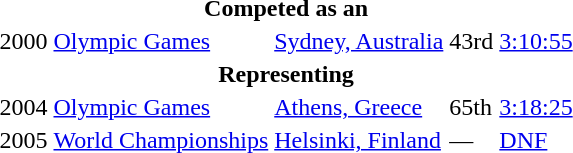<table>
<tr>
<th colspan="5"><strong>Competed as an </strong></th>
</tr>
<tr>
<td>2000</td>
<td><a href='#'>Olympic Games</a></td>
<td><a href='#'>Sydney, Australia</a></td>
<td>43rd</td>
<td><a href='#'>3:10:55</a></td>
</tr>
<tr>
<th colspan="5">Representing </th>
</tr>
<tr>
<td>2004</td>
<td><a href='#'>Olympic Games</a></td>
<td><a href='#'>Athens, Greece</a></td>
<td>65th</td>
<td><a href='#'>3:18:25</a></td>
</tr>
<tr>
<td>2005</td>
<td><a href='#'>World Championships</a></td>
<td><a href='#'>Helsinki, Finland</a></td>
<td>—</td>
<td><a href='#'>DNF</a></td>
</tr>
</table>
